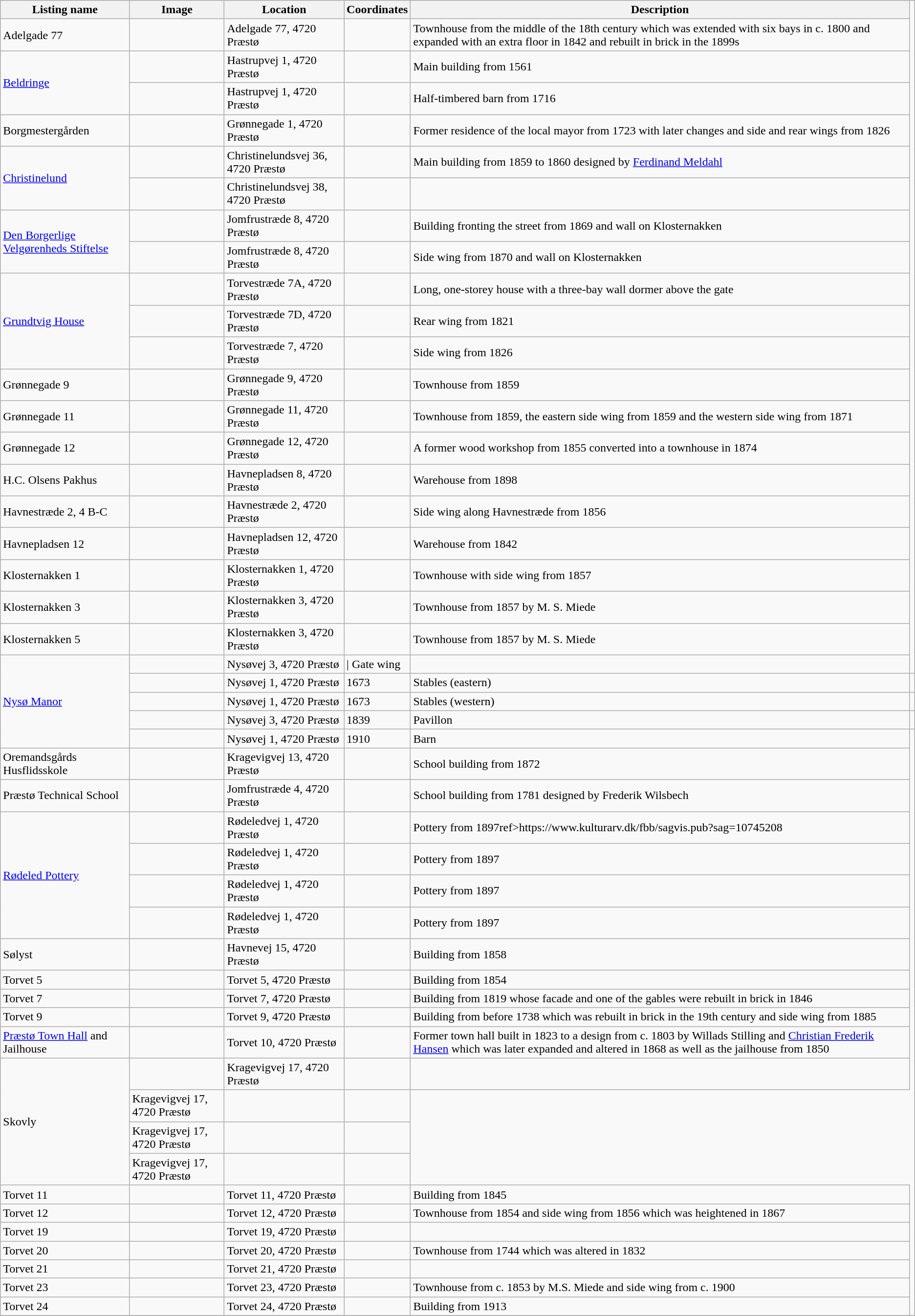<table class="wikitable sortable">
<tr>
<th>Listing name</th>
<th>Image</th>
<th>Location</th>
<th>Coordinates</th>
<th>Description</th>
</tr>
<tr>
<td>Adelgade 77</td>
<td></td>
<td>Adelgade 77, 4720 Præstø</td>
<td></td>
<td>Townhouse from the middle of the 18th century which was extended with six bays in c. 1800 and expanded with an extra floor in 1842 and rebuilt in brick in the 1899s</td>
</tr>
<tr>
<td rowspan="2"><a href='#'>Beldringe</a></td>
<td></td>
<td>Hastrupvej 1, 4720 Præstø</td>
<td></td>
<td>Main building from 1561</td>
</tr>
<tr>
<td></td>
<td>Hastrupvej 1, 4720 Præstø</td>
<td></td>
<td>Half-timbered barn from 1716</td>
</tr>
<tr>
<td>Borgmestergården</td>
<td></td>
<td>Grønnegade 1, 4720 Præstø</td>
<td></td>
<td>Former residence of the local mayor from 1723 with later changes and side and rear wings from 1826 </td>
</tr>
<tr>
<td rowspan="2"><a href='#'>Christinelund</a></td>
<td></td>
<td>Christinelundsvej 36, 4720 Præstø</td>
<td></td>
<td>Main building from 1859 to 1860 designed by <a href='#'>Ferdinand Meldahl</a></td>
</tr>
<tr>
<td></td>
<td>Christinelundsvej 38, 4720 Præstø</td>
<td></td>
<td></td>
</tr>
<tr>
<td rowspan="2"><a href='#'>Den Borgerlige Velgørenheds Stiftelse</a></td>
<td></td>
<td>Jomfrustræde 8, 4720 Præstø</td>
<td></td>
<td>Building fronting the street from 1869 and wall on Klosternakken</td>
</tr>
<tr>
<td></td>
<td>Jomfrustræde 8, 4720 Præstø</td>
<td></td>
<td>Side wing from 1870 and wall on Klosternakken</td>
</tr>
<tr>
<td rowspan="3"><a href='#'>Grundtvig House</a></td>
<td></td>
<td>Torvestræde 7A, 4720 Præstø</td>
<td></td>
<td>Long, one-storey house with a three-bay wall dormer above the gate</td>
</tr>
<tr>
<td></td>
<td>Torvestræde 7D, 4720 Præstø</td>
<td></td>
<td>Rear wing from 1821</td>
</tr>
<tr>
<td></td>
<td>Torvestræde 7, 4720 Præstø</td>
<td></td>
<td>Side wing from 1826</td>
</tr>
<tr>
<td>Grønnegade 9</td>
<td></td>
<td>Grønnegade 9, 4720 Præstø</td>
<td></td>
<td>Townhouse from 1859</td>
</tr>
<tr>
<td>Grønnegade 11</td>
<td></td>
<td>Grønnegade 11, 4720 Præstø</td>
<td></td>
<td>Townhouse from 1859, the eastern side wing from 1859 and the western side wing from 1871</td>
</tr>
<tr>
<td>Grønnegade 12</td>
<td></td>
<td>Grønnegade 12, 4720 Præstø</td>
<td></td>
<td>A former wood workshop from 1855 converted into a townhouse in 1874</td>
</tr>
<tr>
<td>H.C. Olsens Pakhus</td>
<td></td>
<td>Havnepladsen 8, 4720 Præstø</td>
<td></td>
<td>Warehouse from 1898</td>
</tr>
<tr>
<td>Havnestræde 2, 4 B-C</td>
<td></td>
<td>Havnestræde 2, 4720 Præstø</td>
<td></td>
<td>Side wing along Havnestræde from 1856</td>
</tr>
<tr>
<td>Havnepladsen 12</td>
<td></td>
<td>Havnepladsen 12, 4720 Præstø</td>
<td></td>
<td>Warehouse from 1842</td>
</tr>
<tr>
<td>Klosternakken 1</td>
<td></td>
<td>Klosternakken 1, 4720 Præstø</td>
<td></td>
<td>Townhouse with side wing from 1857</td>
</tr>
<tr>
<td>Klosternakken 3</td>
<td></td>
<td>Klosternakken 3, 4720 Præstø</td>
<td></td>
<td>Townhouse from 1857 by M. S. Miede</td>
</tr>
<tr>
<td>Klosternakken 5</td>
<td></td>
<td>Klosternakken 3, 4720 Præstø</td>
<td></td>
<td>Townhouse from 1857 by M. S. Miede</td>
</tr>
<tr>
<td rowspan="5"><a href='#'>Nysø Manor</a></td>
<td></td>
<td>Nysøvej 3, 4720 Præstø</td>
<td 1673>| Gate wing</td>
<td></td>
</tr>
<tr>
<td></td>
<td>Nysøvej 1, 4720 Præstø</td>
<td>1673</td>
<td>Stables (eastern)</td>
<td></td>
</tr>
<tr>
<td></td>
<td>Nysøvej 1, 4720 Præstø</td>
<td>1673</td>
<td>Stables (western)</td>
<td></td>
</tr>
<tr>
<td></td>
<td>Nysøvej 3, 4720 Præstø</td>
<td>1839</td>
<td>Pavillon</td>
<td></td>
</tr>
<tr>
<td></td>
<td>Nysøvej 1, 4720 Præstø</td>
<td>1910</td>
<td>Barn</td>
</tr>
<tr>
<td>Oremandsgårds Husflidsskole</td>
<td></td>
<td>Kragevigvej 13, 4720 Præstø</td>
<td></td>
<td>School building from 1872</td>
</tr>
<tr>
<td>Præstø Technical School</td>
<td></td>
<td>Jomfrustræde 4, 4720 Præstø</td>
<td></td>
<td>School building from 1781 designed by Frederik Wilsbech</td>
</tr>
<tr>
<td rowspan="4"><a href='#'>Rødeled Pottery</a></td>
<td></td>
<td>Rødeledvej 1, 4720 Præstø</td>
<td></td>
<td>Pottery from 1897ref>https://www.kulturarv.dk/fbb/sagvis.pub?sag=10745208</ref></td>
</tr>
<tr>
<td></td>
<td>Rødeledvej 1, 4720 Præstø</td>
<td></td>
<td>Pottery from 1897</td>
</tr>
<tr>
<td></td>
<td>Rødeledvej 1, 4720 Præstø</td>
<td></td>
<td>Pottery from 1897</td>
</tr>
<tr>
<td></td>
<td>Rødeledvej 1, 4720 Præstø</td>
<td></td>
<td>Pottery from 1897</td>
</tr>
<tr>
<td>Sølyst</td>
<td></td>
<td>Havnevej 15, 4720 Præstø</td>
<td></td>
<td>Building from 1858</td>
</tr>
<tr>
<td>Torvet 5</td>
<td></td>
<td>Torvet 5, 4720 Præstø</td>
<td></td>
<td>Building from 1854</td>
</tr>
<tr>
<td>Torvet 7</td>
<td></td>
<td>Torvet 7, 4720 Præstø</td>
<td></td>
<td>Building from 1819 whose facade and one of the gables were rebuilt in brick in 1846</td>
</tr>
<tr>
<td>Torvet 9</td>
<td></td>
<td>Torvet 9, 4720 Præstø</td>
<td></td>
<td>Building from before 1738 which was rebuilt in brick in the 19th century and side wing from 1885</td>
</tr>
<tr>
<td><a href='#'>Præstø Town Hall</a> and Jailhouse</td>
<td></td>
<td>Torvet 10, 4720 Præstø</td>
<td></td>
<td>Former town hall built in 1823 to a design from c. 1803 by Willads Stilling and <a href='#'>Christian Frederik Hansen</a> which was later expanded and altered in 1868 as well as the jailhouse from 1850</td>
</tr>
<tr>
<td rowspan="4">Skovly</td>
<td></td>
<td>Kragevigvej 17, 4720 Præstø</td>
<td></td>
<td></td>
</tr>
<tr>
<td>Kragevigvej 17, 4720 Præstø</td>
<td></td>
<td></td>
</tr>
<tr>
<td>Kragevigvej 17, 4720 Præstø</td>
<td></td>
<td></td>
</tr>
<tr>
<td>Kragevigvej 17, 4720 Præstø</td>
<td></td>
<td></td>
</tr>
<tr>
<td>Torvet 11</td>
<td></td>
<td>Torvet 11, 4720 Præstø</td>
<td></td>
<td>Building from 1845</td>
</tr>
<tr>
<td>Torvet 12</td>
<td></td>
<td>Torvet 12, 4720 Præstø</td>
<td></td>
<td>Townhouse from 1854 and side wing from 1856 which was heightened in 1867</td>
</tr>
<tr>
<td>Torvet 19</td>
<td></td>
<td>Torvet 19, 4720 Præstø</td>
<td></td>
<td></td>
</tr>
<tr>
<td>Torvet 20</td>
<td></td>
<td>Torvet 20, 4720 Præstø</td>
<td></td>
<td>Townhouse from 1744 which was altered in 1832</td>
</tr>
<tr>
<td>Torvet 21</td>
<td></td>
<td>Torvet 21, 4720 Præstø</td>
<td></td>
<td></td>
</tr>
<tr>
<td>Torvet 23</td>
<td></td>
<td>Torvet 23, 4720 Præstø</td>
<td></td>
<td>Townhouse from c. 1853 by M.S. Miede and side wing from c. 1900</td>
</tr>
<tr>
<td>Torvet 24</td>
<td></td>
<td>Torvet 24, 4720 Præstø</td>
<td></td>
<td>Building from 1913</td>
</tr>
<tr>
</tr>
</table>
